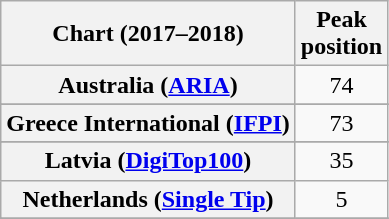<table class="wikitable sortable plainrowheaders" style="text-align:center">
<tr>
<th scope="col">Chart (2017–2018)</th>
<th scope="col">Peak<br> position</th>
</tr>
<tr>
<th scope="row">Australia (<a href='#'>ARIA</a>)</th>
<td>74</td>
</tr>
<tr>
</tr>
<tr>
</tr>
<tr>
</tr>
<tr>
<th scope="row">Greece International (<a href='#'>IFPI</a>)</th>
<td>73</td>
</tr>
<tr>
</tr>
<tr>
<th scope="row">Latvia (<a href='#'>DigiTop100</a>)</th>
<td>35</td>
</tr>
<tr>
<th scope="row">Netherlands (<a href='#'>Single Tip</a>)</th>
<td>5</td>
</tr>
<tr>
</tr>
<tr>
</tr>
<tr>
</tr>
<tr>
</tr>
<tr>
</tr>
<tr>
</tr>
<tr>
</tr>
<tr>
</tr>
<tr>
</tr>
</table>
